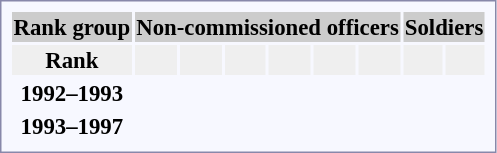<table style="border:1px solid #8888aa; background-color:#f7f8ff; padding:5px; font-size:95%; margin: 0px 12px 12px 0px; text-align:center;">
<tr bgcolor="#CCCCCC">
<th>Rank group</th>
<th colspan=6>Non-commissioned officers</th>
<th colspan=3>Soldiers</th>
</tr>
<tr style="background:#efefef;">
<td><strong>Rank</strong></td>
<td></td>
<td></td>
<td></td>
<td></td>
<td></td>
<td></td>
<td></td>
<td></td>
</tr>
<tr>
<td><strong>1992–1993</strong></td>
<td></td>
<td></td>
<td></td>
<td></td>
<td></td>
<td></td>
<td></td>
<td></td>
</tr>
<tr>
<td><strong>1993–1997</strong></td>
<td></td>
<td></td>
<td></td>
<td></td>
<td></td>
<td></td>
<td></td>
<td></td>
</tr>
</table>
